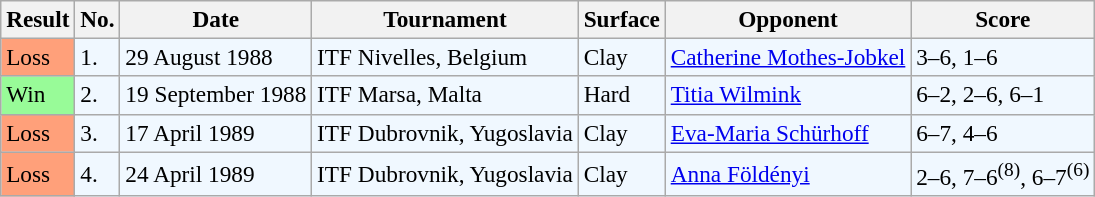<table class="sortable wikitable" style="font-size:97%;">
<tr>
<th>Result</th>
<th>No.</th>
<th>Date</th>
<th>Tournament</th>
<th>Surface</th>
<th>Opponent</th>
<th class="unsortable">Score</th>
</tr>
<tr style="background:#f0f8ff;">
<td style="background:#ffa07a;">Loss</td>
<td>1.</td>
<td>29 August 1988</td>
<td>ITF Nivelles, Belgium</td>
<td>Clay</td>
<td> <a href='#'>Catherine Mothes-Jobkel</a></td>
<td>3–6, 1–6</td>
</tr>
<tr style="background:#f0f8ff;">
<td style="background:#98fb98;">Win</td>
<td>2.</td>
<td>19 September 1988</td>
<td>ITF Marsa, Malta</td>
<td>Hard</td>
<td> <a href='#'>Titia Wilmink</a></td>
<td>6–2, 2–6, 6–1</td>
</tr>
<tr style="background:#f0f8ff;">
<td style="background:#ffa07a;">Loss</td>
<td>3.</td>
<td>17 April 1989</td>
<td>ITF Dubrovnik, Yugoslavia</td>
<td>Clay</td>
<td> <a href='#'>Eva-Maria Schürhoff</a></td>
<td>6–7, 4–6</td>
</tr>
<tr style="background:#f0f8ff;">
<td style="background:#ffa07a;">Loss</td>
<td>4.</td>
<td>24 April 1989</td>
<td>ITF Dubrovnik, Yugoslavia</td>
<td>Clay</td>
<td> <a href='#'>Anna Földényi</a></td>
<td>2–6, 7–6<sup>(8)</sup>, 6–7<sup>(6)</sup></td>
</tr>
</table>
